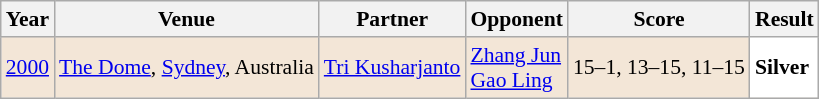<table class="sortable wikitable" style="font-size: 90%;">
<tr>
<th>Year</th>
<th>Venue</th>
<th>Partner</th>
<th>Opponent</th>
<th>Score</th>
<th>Result</th>
</tr>
<tr style="background:#F3E6D7">
<td align="center"><a href='#'>2000</a></td>
<td align="left"><a href='#'>The Dome</a>, <a href='#'>Sydney</a>, Australia</td>
<td align="left"> <a href='#'>Tri Kusharjanto</a></td>
<td align="left"> <a href='#'>Zhang Jun</a> <br>  <a href='#'>Gao Ling</a></td>
<td align="left">15–1, 13–15, 11–15</td>
<td style="text-align:left; background:white"> <strong>Silver</strong></td>
</tr>
</table>
